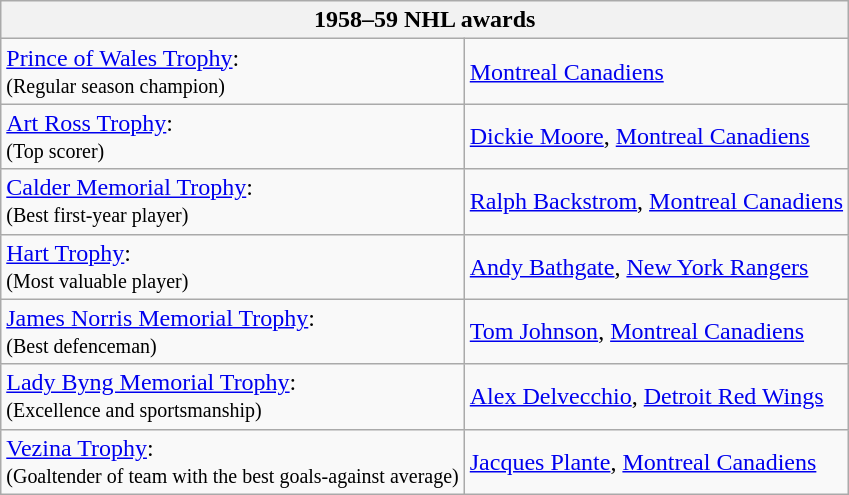<table class="wikitable">
<tr>
<th bgcolor="#DDDDDD" colspan="2">1958–59 NHL awards</th>
</tr>
<tr>
<td><a href='#'>Prince of Wales Trophy</a>:<br><small>(Regular season champion)</small></td>
<td><a href='#'>Montreal Canadiens</a></td>
</tr>
<tr>
<td><a href='#'>Art Ross Trophy</a>:<br><small>(Top scorer)</small></td>
<td><a href='#'>Dickie Moore</a>, <a href='#'>Montreal Canadiens</a></td>
</tr>
<tr>
<td><a href='#'>Calder Memorial Trophy</a>:<br><small>(Best first-year player)</small></td>
<td><a href='#'>Ralph Backstrom</a>, <a href='#'>Montreal Canadiens</a></td>
</tr>
<tr>
<td><a href='#'>Hart Trophy</a>:<br><small>(Most valuable player)</small></td>
<td><a href='#'>Andy Bathgate</a>, <a href='#'>New York Rangers</a></td>
</tr>
<tr>
<td><a href='#'>James Norris Memorial Trophy</a>:<br><small>(Best defenceman)</small></td>
<td><a href='#'>Tom Johnson</a>, <a href='#'>Montreal Canadiens</a></td>
</tr>
<tr>
<td><a href='#'>Lady Byng Memorial Trophy</a>:<br><small>(Excellence and sportsmanship)</small></td>
<td><a href='#'>Alex Delvecchio</a>, <a href='#'>Detroit Red Wings</a></td>
</tr>
<tr>
<td><a href='#'>Vezina Trophy</a>:<br><small>(Goaltender of team with the best goals-against average)</small></td>
<td><a href='#'>Jacques Plante</a>, <a href='#'>Montreal Canadiens</a></td>
</tr>
</table>
